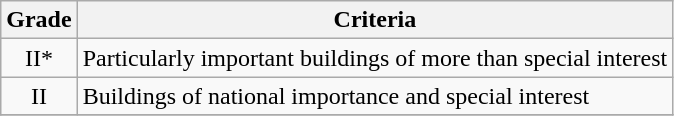<table class="wikitable" border="1">
<tr>
<th>Grade</th>
<th>Criteria</th>
</tr>
<tr>
<td align="center" >II*</td>
<td>Particularly important buildings of more than special interest</td>
</tr>
<tr>
<td align="center" >II</td>
<td>Buildings of national importance and special interest</td>
</tr>
<tr>
</tr>
</table>
